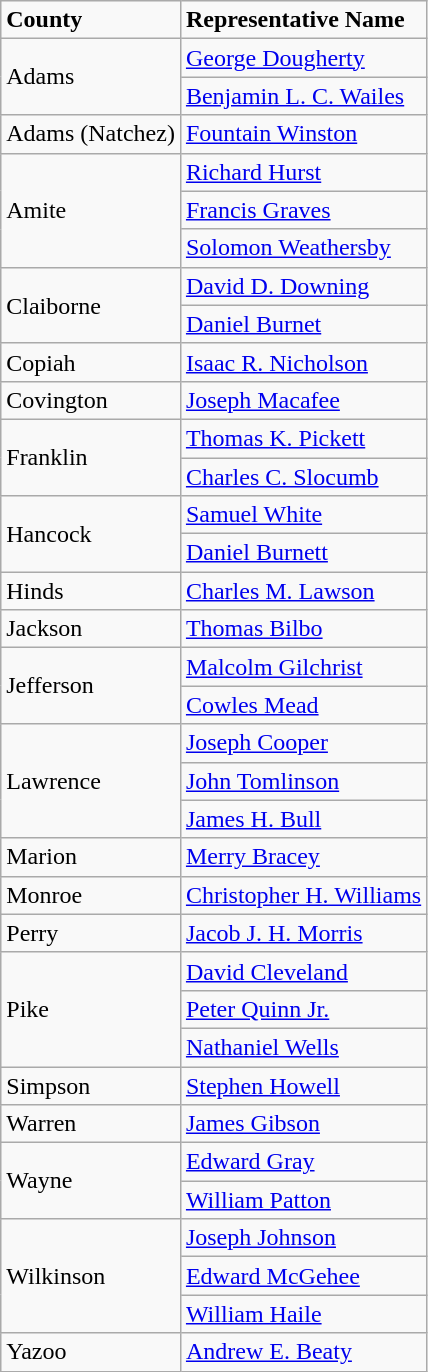<table class="wikitable">
<tr>
<td><strong>County</strong></td>
<td><strong>Representative Name</strong></td>
</tr>
<tr>
<td colspan="1" rowspan="2">Adams</td>
<td><a href='#'>George Dougherty</a></td>
</tr>
<tr>
<td><a href='#'>Benjamin L. C. Wailes</a></td>
</tr>
<tr>
<td>Adams (Natchez)</td>
<td><a href='#'>Fountain Winston</a></td>
</tr>
<tr>
<td colspan="1" rowspan="3">Amite</td>
<td><a href='#'>Richard Hurst</a></td>
</tr>
<tr>
<td><a href='#'>Francis Graves</a></td>
</tr>
<tr>
<td><a href='#'>Solomon Weathersby</a></td>
</tr>
<tr>
<td colspan="1" rowspan="2">Claiborne</td>
<td><a href='#'>David D. Downing</a></td>
</tr>
<tr>
<td><a href='#'>Daniel Burnet</a></td>
</tr>
<tr>
<td>Copiah</td>
<td><a href='#'>Isaac R. Nicholson</a></td>
</tr>
<tr>
<td>Covington</td>
<td><a href='#'>Joseph Macafee</a></td>
</tr>
<tr>
<td colspan="1" rowspan="2">Franklin</td>
<td><a href='#'>Thomas K. Pickett</a></td>
</tr>
<tr>
<td><a href='#'>Charles C. Slocumb</a></td>
</tr>
<tr>
<td colspan="1" rowspan="2">Hancock</td>
<td><a href='#'>Samuel White</a></td>
</tr>
<tr>
<td><a href='#'>Daniel Burnett</a></td>
</tr>
<tr>
<td>Hinds</td>
<td><a href='#'>Charles M. Lawson</a></td>
</tr>
<tr>
<td>Jackson</td>
<td><a href='#'>Thomas Bilbo</a></td>
</tr>
<tr>
<td colspan="1" rowspan="2">Jefferson</td>
<td><a href='#'>Malcolm Gilchrist</a></td>
</tr>
<tr>
<td><a href='#'>Cowles Mead</a></td>
</tr>
<tr>
<td colspan="1" rowspan="3">Lawrence</td>
<td><a href='#'>Joseph Cooper</a></td>
</tr>
<tr>
<td><a href='#'>John Tomlinson</a></td>
</tr>
<tr>
<td><a href='#'>James H. Bull</a></td>
</tr>
<tr>
<td>Marion</td>
<td><a href='#'>Merry Bracey</a></td>
</tr>
<tr>
<td>Monroe</td>
<td><a href='#'>Christopher H. Williams</a></td>
</tr>
<tr>
<td colspan="1">Perry</td>
<td><a href='#'>Jacob J. H. Morris</a></td>
</tr>
<tr>
<td colspan="1" rowspan="3">Pike</td>
<td><a href='#'>David Cleveland</a></td>
</tr>
<tr>
<td><a href='#'>Peter Quinn Jr.</a></td>
</tr>
<tr>
<td><a href='#'>Nathaniel Wells</a></td>
</tr>
<tr>
<td>Simpson</td>
<td><a href='#'>Stephen Howell</a></td>
</tr>
<tr>
<td>Warren</td>
<td><a href='#'>James Gibson</a></td>
</tr>
<tr>
<td colspan="1" rowspan="2">Wayne</td>
<td><a href='#'>Edward Gray</a></td>
</tr>
<tr>
<td><a href='#'>William Patton</a></td>
</tr>
<tr>
<td colspan="1" rowspan="3">Wilkinson</td>
<td><a href='#'>Joseph Johnson</a></td>
</tr>
<tr>
<td><a href='#'>Edward McGehee</a></td>
</tr>
<tr>
<td><a href='#'>William Haile</a></td>
</tr>
<tr>
<td>Yazoo</td>
<td><a href='#'>Andrew E. Beaty</a></td>
</tr>
</table>
